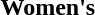<table>
<tr>
<th scope="row">Women's</th>
<td></td>
<td></td>
<td></td>
</tr>
</table>
